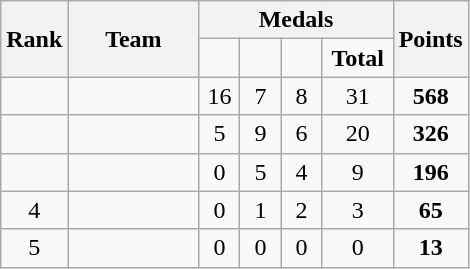<table class="wikitable">
<tr>
<th rowspan=2>Rank</th>
<th width=80px rowspan=2>Team</th>
<th colspan=4>Medals</th>
<th rowspan=2>Points</th>
</tr>
<tr>
<td width=20px align=center></td>
<td width=20px align=center></td>
<td width=20px align=center></td>
<td width=40px align=center><strong>Total</strong></td>
</tr>
<tr>
<td align=center></td>
<td></td>
<td align=center>16</td>
<td align=center>7</td>
<td align=center>8</td>
<td align=center>31</td>
<td align=center><strong>568</strong></td>
</tr>
<tr>
<td align=center></td>
<td></td>
<td align=center>5</td>
<td align=center>9</td>
<td align=center>6</td>
<td align=center>20</td>
<td align=center><strong>326</strong></td>
</tr>
<tr>
<td align=center></td>
<td></td>
<td align=center>0</td>
<td align=center>5</td>
<td align=center>4</td>
<td align=center>9</td>
<td align=center><strong>196</strong></td>
</tr>
<tr>
<td align=center>4</td>
<td></td>
<td align=center>0</td>
<td align=center>1</td>
<td align=center>2</td>
<td align=center>3</td>
<td align=center><strong>65</strong></td>
</tr>
<tr>
<td align=center>5</td>
<td></td>
<td align=center>0</td>
<td align=center>0</td>
<td align=center>0</td>
<td align=center>0</td>
<td align=center><strong>13</strong></td>
</tr>
</table>
